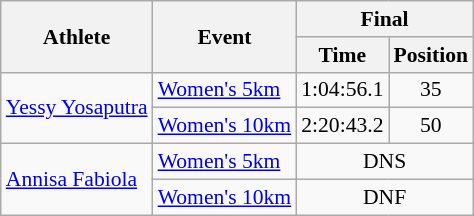<table class="wikitable" border="1" style="font-size:90%">
<tr>
<th rowspan=2>Athlete</th>
<th rowspan=2>Event</th>
<th colspan=2>Final</th>
</tr>
<tr>
<th>Time</th>
<th>Position</th>
</tr>
<tr>
<td rowspan=2><a href='#'>Yessy Yosaputra</a></td>
<td><a href='#'>Women's 5km</a></td>
<td align=center>1:04:56.1</td>
<td align=center>35</td>
</tr>
<tr>
<td><a href='#'>Women's 10km</a></td>
<td align=center>2:20:43.2</td>
<td align=center>50</td>
</tr>
<tr>
<td rowspan=2><a href='#'>Annisa Fabiola</a></td>
<td><a href='#'>Women's 5km</a></td>
<td align=center colspan=2>DNS</td>
</tr>
<tr>
<td><a href='#'>Women's 10km</a></td>
<td align=center colspan=2>DNF</td>
</tr>
</table>
